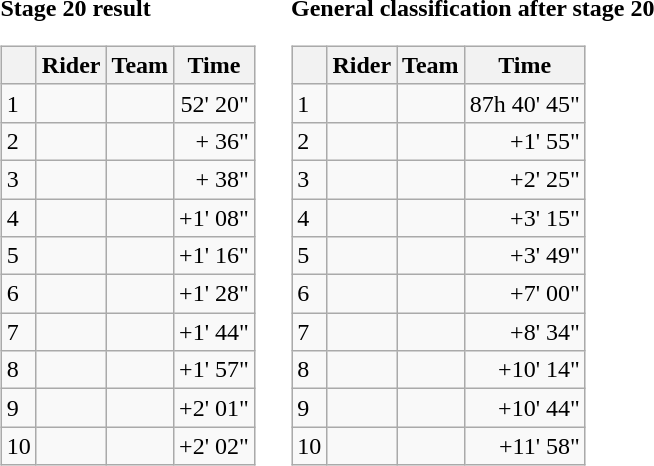<table>
<tr>
<td><strong>Stage 20 result</strong><br><table class="wikitable">
<tr>
<th></th>
<th>Rider</th>
<th>Team</th>
<th>Time</th>
</tr>
<tr>
<td>1</td>
<td></td>
<td></td>
<td align="right">52' 20"</td>
</tr>
<tr>
<td>2</td>
<td></td>
<td></td>
<td align="right">+ 36"</td>
</tr>
<tr>
<td>3</td>
<td></td>
<td></td>
<td align="right">+ 38"</td>
</tr>
<tr>
<td>4</td>
<td></td>
<td></td>
<td align="right">+1' 08"</td>
</tr>
<tr>
<td>5</td>
<td></td>
<td></td>
<td align="right">+1' 16"</td>
</tr>
<tr>
<td>6</td>
<td> </td>
<td></td>
<td align="right">+1' 28"</td>
</tr>
<tr>
<td>7</td>
<td></td>
<td></td>
<td align="right">+1' 44"</td>
</tr>
<tr>
<td>8</td>
<td> </td>
<td></td>
<td align="right">+1' 57"</td>
</tr>
<tr>
<td>9</td>
<td></td>
<td></td>
<td align="right">+2' 01"</td>
</tr>
<tr>
<td>10</td>
<td></td>
<td></td>
<td align="right">+2' 02"</td>
</tr>
</table>
</td>
<td></td>
<td><strong>General classification after stage 20</strong><br><table class="wikitable">
<tr>
<th></th>
<th>Rider</th>
<th>Team</th>
<th>Time</th>
</tr>
<tr>
<td>1</td>
<td> </td>
<td></td>
<td align="right">87h 40' 45"</td>
</tr>
<tr>
<td>2</td>
<td> </td>
<td></td>
<td align="right">+1' 55"</td>
</tr>
<tr>
<td>3</td>
<td></td>
<td></td>
<td align="right">+2' 25"</td>
</tr>
<tr>
<td>4</td>
<td></td>
<td></td>
<td align="right">+3' 15"</td>
</tr>
<tr>
<td>5</td>
<td></td>
<td></td>
<td align="right">+3' 49"</td>
</tr>
<tr>
<td>6</td>
<td></td>
<td></td>
<td align="right">+7' 00"</td>
</tr>
<tr>
<td>7</td>
<td></td>
<td></td>
<td align="right">+8' 34"</td>
</tr>
<tr>
<td>8</td>
<td></td>
<td></td>
<td align="right">+10' 14"</td>
</tr>
<tr>
<td>9</td>
<td></td>
<td></td>
<td align="right">+10' 44"</td>
</tr>
<tr>
<td>10</td>
<td></td>
<td></td>
<td align="right">+11' 58"</td>
</tr>
</table>
</td>
</tr>
</table>
